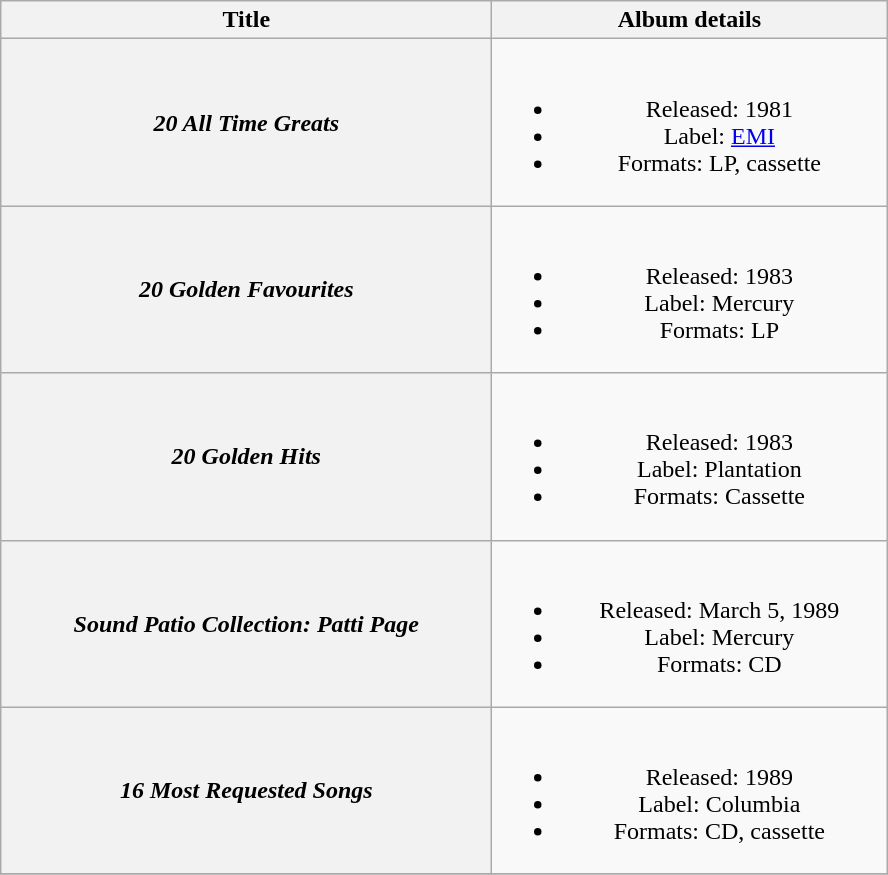<table class="wikitable plainrowheaders" style="text-align:center;">
<tr>
<th scope="col" style="width:20em;">Title</th>
<th scope="col" style="width:16em;">Album details</th>
</tr>
<tr>
<th scope="row"><em>20 All Time Greats</em></th>
<td><br><ul><li>Released: 1981</li><li>Label: <a href='#'>EMI</a></li><li>Formats: LP, cassette</li></ul></td>
</tr>
<tr>
<th scope="row"><em>20 Golden Favourites</em></th>
<td><br><ul><li>Released: 1983</li><li>Label: Mercury</li><li>Formats: LP</li></ul></td>
</tr>
<tr>
<th scope="row"><em>20 Golden Hits</em></th>
<td><br><ul><li>Released: 1983</li><li>Label: Plantation</li><li>Formats: Cassette</li></ul></td>
</tr>
<tr>
<th scope="row"><em>Sound Patio Collection: Patti Page</em></th>
<td><br><ul><li>Released: March 5, 1989</li><li>Label: Mercury</li><li>Formats: CD</li></ul></td>
</tr>
<tr>
<th scope="row"><em>16 Most Requested Songs</em></th>
<td><br><ul><li>Released: 1989</li><li>Label: Columbia</li><li>Formats: CD, cassette</li></ul></td>
</tr>
<tr>
</tr>
</table>
